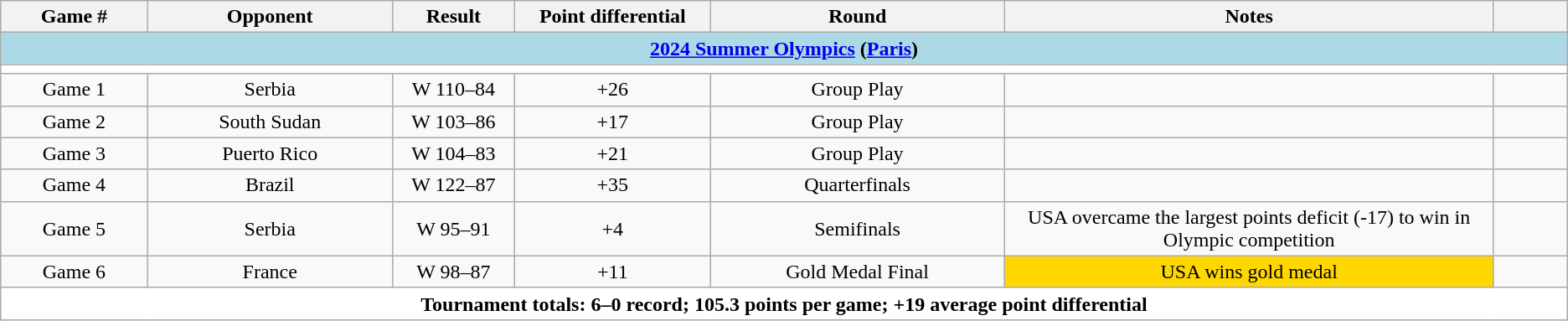<table class="wikitable">
<tr>
<th width=6%>Game #</th>
<th width=10%>Opponent</th>
<th width=05%>Result</th>
<th width=8%>Point differential</th>
<th width=12%>Round</th>
<th width=20%>Notes</th>
<th width=3%></th>
</tr>
<tr>
<td colspan="7"  style="text-align:center; background:lightblue;"><span><strong><a href='#'>2024 Summer Olympics</a> (<a href='#'>Paris</a>)</strong></span></td>
</tr>
<tr>
<td colspan="7"  style="text-align:center; background:white;"></td>
</tr>
<tr>
<td align=center>Game 1</td>
<td align=center>Serbia</td>
<td align=center>W 110–84</td>
<td align=center>+26</td>
<td align=center>Group Play</td>
<td align=center></td>
<td align=center></td>
</tr>
<tr>
<td align=center>Game 2</td>
<td align=center>South Sudan</td>
<td align=center>W 103–86</td>
<td align=center>+17</td>
<td align=center>Group Play</td>
<td align=center></td>
<td align=center></td>
</tr>
<tr>
<td align=center>Game 3</td>
<td align=center>Puerto Rico</td>
<td align=center>W 104–83</td>
<td align=center>+21</td>
<td align=center>Group Play</td>
<td align=center></td>
<td align=center></td>
</tr>
<tr>
<td align=center>Game 4</td>
<td align=center>Brazil</td>
<td align=center>W 122–87</td>
<td align=center>+35</td>
<td align=center>Quarterfinals</td>
<td align=center></td>
<td align=center></td>
</tr>
<tr>
<td align=center>Game 5</td>
<td align=center>Serbia</td>
<td align=center>W 95–91</td>
<td align=center>+4</td>
<td align=center>Semifinals</td>
<td align=center>USA overcame the largest points deficit (-17) to win in Olympic competition</td>
<td align=center></td>
</tr>
<tr>
<td align=center>Game 6</td>
<td align=center>France</td>
<td align=center>W 98–87</td>
<td align=center>+11</td>
<td align=center>Gold Medal Final</td>
<td style="text-align:center; background:gold;">USA wins gold medal </td>
<td align=center></td>
</tr>
<tr>
<td colspan="7"  style="text-align:center; background:white;"><span><strong>Tournament totals: 6–0 record; 105.3 points per game; +19 average point differential</strong></span></td>
</tr>
</table>
